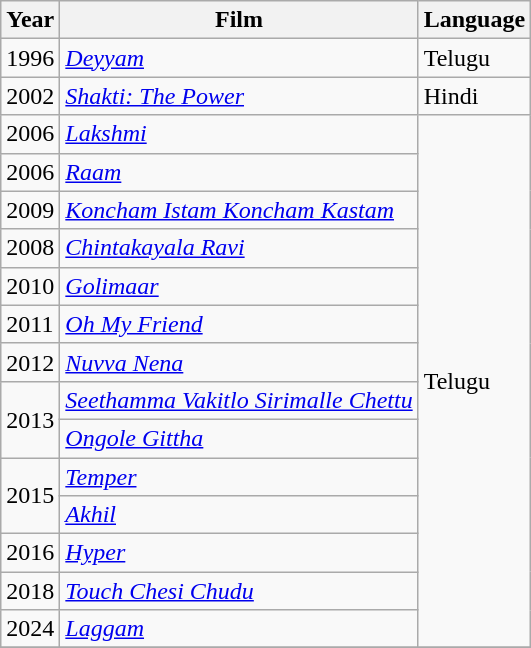<table class="wikitable sortable">
<tr>
<th>Year</th>
<th>Film</th>
<th>Language</th>
</tr>
<tr>
<td>1996</td>
<td><em><a href='#'>Deyyam</a></em></td>
<td>Telugu</td>
</tr>
<tr>
<td>2002</td>
<td><em><a href='#'>Shakti: The Power</a></em></td>
<td>Hindi</td>
</tr>
<tr>
<td rowspan="1">2006</td>
<td><em><a href='#'>Lakshmi</a></em></td>
<td rowspan="14">Telugu</td>
</tr>
<tr>
<td rowspan="1">2006</td>
<td><em><a href='#'>Raam</a></em></td>
</tr>
<tr>
<td>2009</td>
<td><em><a href='#'>Koncham Istam Koncham Kastam</a></em></td>
</tr>
<tr>
<td>2008</td>
<td><em><a href='#'>Chintakayala Ravi</a></em></td>
</tr>
<tr>
<td>2010</td>
<td><em><a href='#'>Golimaar</a></em></td>
</tr>
<tr>
<td>2011</td>
<td><em><a href='#'>Oh My Friend</a></em></td>
</tr>
<tr>
<td>2012</td>
<td><em><a href='#'>Nuvva Nena</a></em></td>
</tr>
<tr>
<td rowspan="2">2013</td>
<td><em><a href='#'>Seethamma Vakitlo Sirimalle Chettu</a></em></td>
</tr>
<tr>
<td><em><a href='#'>Ongole Gittha</a></em></td>
</tr>
<tr>
<td rowspan="2">2015</td>
<td><em><a href='#'>Temper</a></em></td>
</tr>
<tr>
<td><em><a href='#'>Akhil</a></em></td>
</tr>
<tr>
<td>2016</td>
<td><em><a href='#'>Hyper</a></em></td>
</tr>
<tr>
<td>2018</td>
<td><em><a href='#'>Touch Chesi Chudu</a></em></td>
</tr>
<tr>
<td>2024</td>
<td><em><a href='#'>Laggam</a></em></td>
</tr>
<tr>
</tr>
</table>
